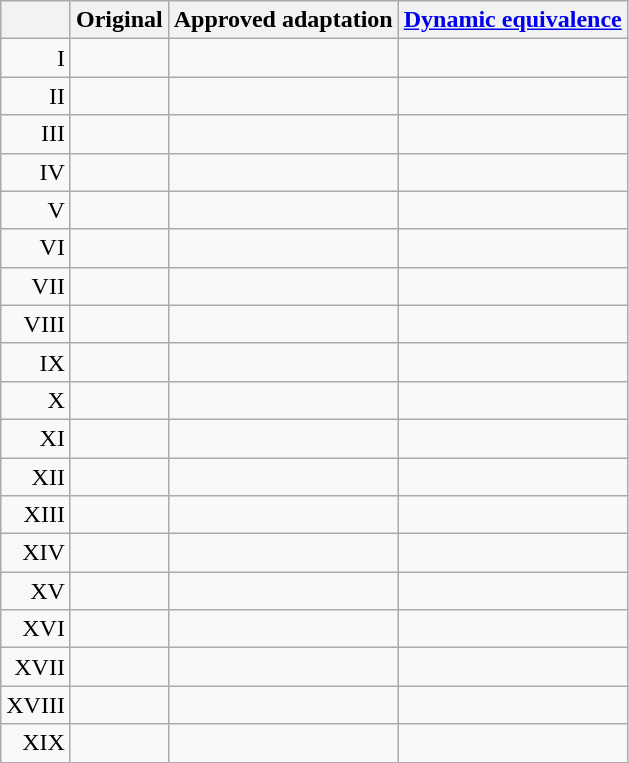<table class="wikitable">
<tr>
<th></th>
<th>Original</th>
<th>Approved adaptation</th>
<th><a href='#'>Dynamic equivalence</a></th>
</tr>
<tr>
<td style="text-align:right;">I</td>
<td></td>
<td></td>
<td></td>
</tr>
<tr>
<td style="text-align:right;">II</td>
<td></td>
<td></td>
<td></td>
</tr>
<tr>
<td style="text-align:right;">III</td>
<td></td>
<td></td>
<td></td>
</tr>
<tr>
<td style="text-align:right;">IV</td>
<td></td>
<td></td>
<td></td>
</tr>
<tr>
<td style="text-align:right;">V</td>
<td></td>
<td></td>
<td></td>
</tr>
<tr>
<td style="text-align:right;">VI</td>
<td></td>
<td></td>
<td></td>
</tr>
<tr>
<td style="text-align:right;">VII</td>
<td></td>
<td></td>
<td></td>
</tr>
<tr>
<td style="text-align:right;">VIII</td>
<td></td>
<td></td>
<td></td>
</tr>
<tr>
<td style="text-align:right;">IX</td>
<td></td>
<td></td>
<td></td>
</tr>
<tr>
<td style="text-align:right;">X</td>
<td></td>
<td></td>
<td></td>
</tr>
<tr>
<td style="text-align:right;">XI</td>
<td></td>
<td></td>
<td></td>
</tr>
<tr>
<td style="text-align:right;">XII</td>
<td></td>
<td></td>
<td></td>
</tr>
<tr>
<td style="text-align:right;">XIII</td>
<td></td>
<td></td>
<td></td>
</tr>
<tr>
<td style="text-align:right;">XIV</td>
<td></td>
<td></td>
<td></td>
</tr>
<tr>
<td style="text-align:right;">XV</td>
<td></td>
<td></td>
<td></td>
</tr>
<tr>
<td style="text-align:right;">XVI</td>
<td></td>
<td></td>
<td></td>
</tr>
<tr>
<td style="text-align:right;">XVII</td>
<td></td>
<td></td>
<td></td>
</tr>
<tr>
<td style="text-align:right;">XVIII</td>
<td></td>
<td></td>
<td></td>
</tr>
<tr>
<td style="text-align:right;">XIX</td>
<td></td>
<td></td>
<td></td>
</tr>
</table>
